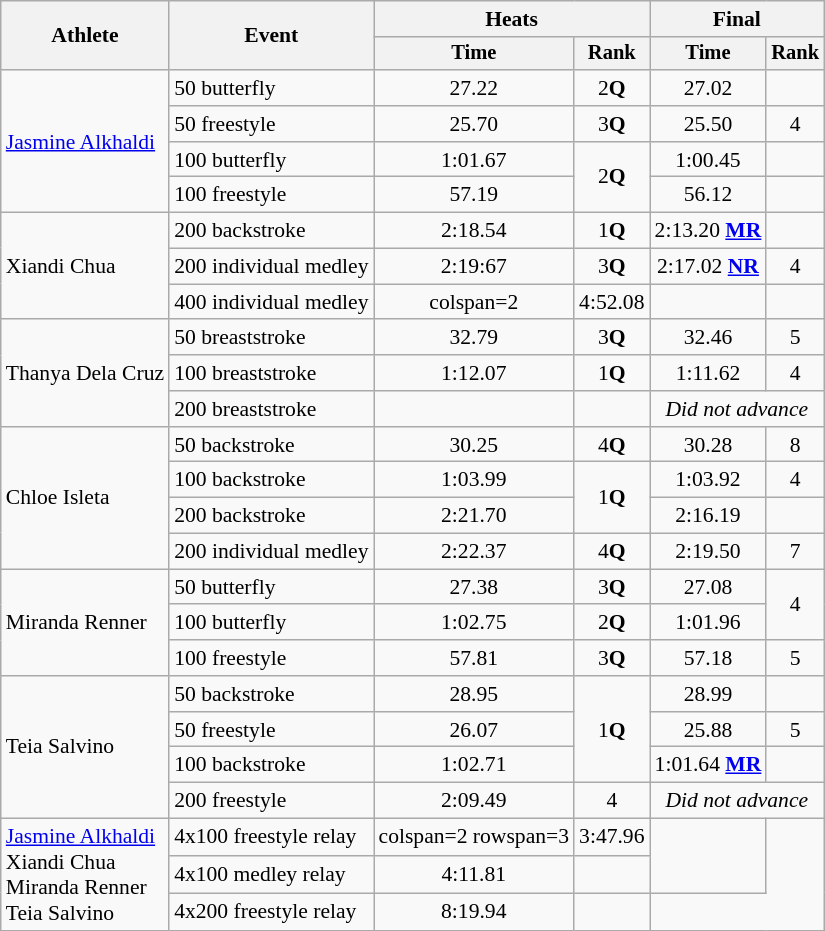<table class="wikitable" style="font-size:90%">
<tr>
<th rowspan=2>Athlete</th>
<th rowspan=2>Event</th>
<th colspan=2>Heats</th>
<th colspan=2>Final</th>
</tr>
<tr style="font-size:95%">
<th>Time</th>
<th>Rank</th>
<th>Time</th>
<th>Rank</th>
</tr>
<tr align=center>
<td align=left rowspan=4><a href='#'>Jasmine Alkhaldi</a></td>
<td align=left>50 butterfly</td>
<td>27.22</td>
<td>2<strong>Q</strong></td>
<td>27.02</td>
<td></td>
</tr>
<tr align=center>
<td align=left>50 freestyle</td>
<td>25.70</td>
<td>3<strong>Q</strong></td>
<td>25.50</td>
<td>4</td>
</tr>
<tr align=center>
<td align=left>100 butterfly</td>
<td>1:01.67</td>
<td rowspan=2>2<strong>Q</strong></td>
<td>1:00.45</td>
<td></td>
</tr>
<tr align=center>
<td align=left>100 freestyle</td>
<td>57.19</td>
<td>56.12</td>
<td></td>
</tr>
<tr align=center>
<td align=left rowspan=3>Xiandi Chua</td>
<td align=left>200 backstroke</td>
<td>2:18.54</td>
<td>1<strong>Q</strong></td>
<td>2:13.20 <strong><a href='#'>MR</a></strong></td>
<td></td>
</tr>
<tr align=center>
<td align=left>200 individual medley</td>
<td>2:19:67</td>
<td>3<strong>Q</strong></td>
<td>2:17.02 <strong><a href='#'>NR</a></strong></td>
<td>4</td>
</tr>
<tr align=center>
<td align=left>400 individual medley</td>
<td>colspan=2 </td>
<td>4:52.08</td>
<td></td>
</tr>
<tr align=center>
<td align=left rowspan=3>Thanya Dela Cruz</td>
<td align=left>50 breaststroke</td>
<td>32.79</td>
<td>3<strong>Q</strong></td>
<td>32.46</td>
<td>5</td>
</tr>
<tr align=center>
<td align=left>100 breaststroke</td>
<td>1:12.07</td>
<td>1<strong>Q</strong></td>
<td>1:11.62</td>
<td>4</td>
</tr>
<tr align=center>
<td align=left>200 breaststroke</td>
<td></td>
<td></td>
<td colspan=2><em>Did not advance</em></td>
</tr>
<tr align=center>
<td align=left rowspan=4>Chloe Isleta</td>
<td align=left>50 backstroke</td>
<td>30.25</td>
<td>4<strong>Q</strong></td>
<td>30.28</td>
<td>8</td>
</tr>
<tr align=center>
<td align=left>100 backstroke</td>
<td>1:03.99</td>
<td rowspan=2>1<strong>Q</strong></td>
<td>1:03.92</td>
<td>4</td>
</tr>
<tr align=center>
<td align=left>200 backstroke</td>
<td>2:21.70</td>
<td>2:16.19</td>
<td></td>
</tr>
<tr align=center>
<td align=left>200 individual medley</td>
<td>2:22.37</td>
<td>4<strong>Q</strong></td>
<td>2:19.50</td>
<td>7</td>
</tr>
<tr align=center>
<td align=left rowspan=3>Miranda Renner</td>
<td align=left>50 butterfly</td>
<td>27.38</td>
<td>3<strong>Q</strong></td>
<td>27.08</td>
<td rowspan=2>4</td>
</tr>
<tr align=center>
<td align=left>100 butterfly</td>
<td>1:02.75</td>
<td>2<strong>Q</strong></td>
<td>1:01.96</td>
</tr>
<tr align=center>
<td align=left>100 freestyle</td>
<td>57.81</td>
<td>3<strong>Q</strong></td>
<td>57.18</td>
<td>5</td>
</tr>
<tr align=center>
<td align=left rowspan=4>Teia Salvino</td>
<td align=left>50 backstroke</td>
<td>28.95</td>
<td rowspan=3>1<strong>Q</strong></td>
<td>28.99</td>
<td></td>
</tr>
<tr align=center>
<td align=left>50 freestyle</td>
<td>26.07</td>
<td>25.88</td>
<td>5</td>
</tr>
<tr align=center>
<td align=left>100 backstroke</td>
<td>1:02.71</td>
<td>1:01.64 <strong><a href='#'>MR</a></strong></td>
<td></td>
</tr>
<tr align=center>
<td align=left>200 freestyle</td>
<td>2:09.49</td>
<td>4</td>
<td colspan=2><em>Did not advance</em></td>
</tr>
<tr align=center>
<td align=left rowspan=3><a href='#'>Jasmine Alkhaldi</a><br>Xiandi Chua<br>Miranda Renner<br>Teia Salvino</td>
<td align=left>4x100 freestyle relay</td>
<td>colspan=2 rowspan=3 </td>
<td>3:47.96</td>
<td rowspan=2></td>
</tr>
<tr align=center>
<td align=left>4x100 medley relay</td>
<td>4:11.81</td>
</tr>
<tr align=center>
<td align=left>4x200 freestyle relay</td>
<td>8:19.94</td>
<td></td>
</tr>
</table>
